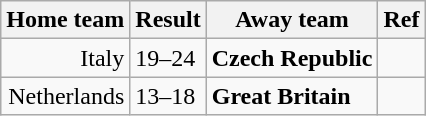<table class=wikitable>
<tr>
<th>Home team</th>
<th>Result</th>
<th>Away team</th>
<th>Ref</th>
</tr>
<tr>
<td align=right> Italy</td>
<td>19–24</td>
<td><strong> Czech Republic</strong></td>
<td></td>
</tr>
<tr>
<td align=right> Netherlands</td>
<td>13–18</td>
<td><strong> Great Britain</strong></td>
<td></td>
</tr>
</table>
